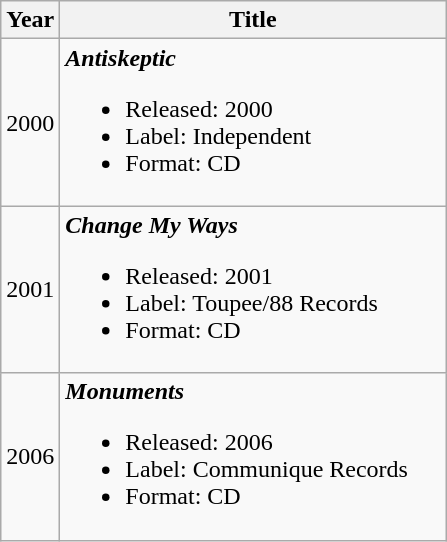<table class="wikitable">
<tr>
<th>Year</th>
<th style="width:250px;">Title</th>
</tr>
<tr>
<td>2000</td>
<td><strong><em>Antiskeptic</em></strong><br><ul><li>Released: 2000</li><li>Label: Independent</li><li>Format: CD</li></ul></td>
</tr>
<tr>
<td>2001</td>
<td><strong><em>Change My Ways</em></strong><br><ul><li>Released: 2001</li><li>Label: Toupee/88 Records</li><li>Format: CD</li></ul></td>
</tr>
<tr>
<td>2006</td>
<td><strong><em>Monuments</em></strong><br><ul><li>Released: 2006</li><li>Label: Communique Records</li><li>Format: CD</li></ul></td>
</tr>
</table>
